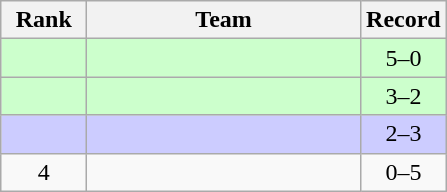<table class="wikitable" style="text-align: center">
<tr>
<th width=50>Rank</th>
<th width=175>Team</th>
<th width=50>Record</th>
</tr>
<tr bgcolor=ccffcc>
<td></td>
<td align=left></td>
<td>5–0</td>
</tr>
<tr bgcolor=ccffcc>
<td></td>
<td align=left></td>
<td>3–2</td>
</tr>
<tr bgcolor=ccccff>
<td></td>
<td align=left></td>
<td>2–3</td>
</tr>
<tr>
<td>4</td>
<td align=left></td>
<td>0–5</td>
</tr>
</table>
